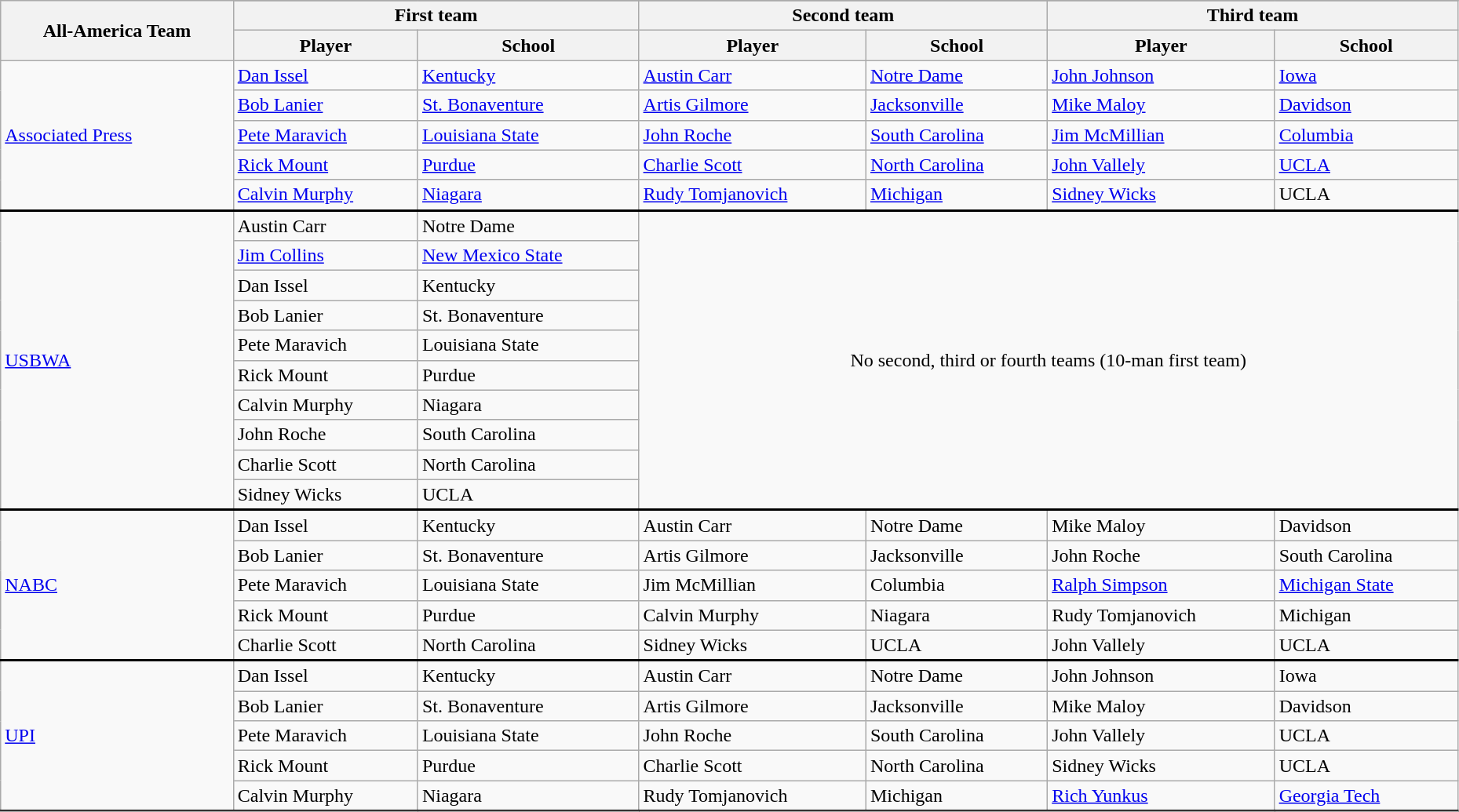<table class="wikitable" style="width:98%;">
<tr>
<th rowspan=3>All-America Team</th>
</tr>
<tr>
<th colspan=2>First team</th>
<th colspan=2>Second team</th>
<th colspan=2>Third team</th>
</tr>
<tr>
<th>Player</th>
<th>School</th>
<th>Player</th>
<th>School</th>
<th>Player</th>
<th>School</th>
</tr>
<tr>
<td rowspan=5><a href='#'>Associated Press</a></td>
<td><a href='#'>Dan Issel</a></td>
<td><a href='#'>Kentucky</a></td>
<td><a href='#'>Austin Carr</a></td>
<td><a href='#'>Notre Dame</a></td>
<td><a href='#'>John Johnson</a></td>
<td><a href='#'>Iowa</a></td>
</tr>
<tr>
<td><a href='#'>Bob Lanier</a></td>
<td><a href='#'>St. Bonaventure</a></td>
<td><a href='#'>Artis Gilmore</a></td>
<td><a href='#'>Jacksonville</a></td>
<td><a href='#'>Mike Maloy</a></td>
<td><a href='#'>Davidson</a></td>
</tr>
<tr>
<td><a href='#'>Pete Maravich</a></td>
<td><a href='#'>Louisiana State</a></td>
<td><a href='#'>John Roche</a></td>
<td><a href='#'>South Carolina</a></td>
<td><a href='#'>Jim McMillian</a></td>
<td><a href='#'>Columbia</a></td>
</tr>
<tr>
<td><a href='#'>Rick Mount</a></td>
<td><a href='#'>Purdue</a></td>
<td><a href='#'>Charlie Scott</a></td>
<td><a href='#'>North Carolina</a></td>
<td><a href='#'>John Vallely</a></td>
<td><a href='#'>UCLA</a></td>
</tr>
<tr>
<td><a href='#'>Calvin Murphy</a></td>
<td><a href='#'>Niagara</a></td>
<td><a href='#'>Rudy Tomjanovich</a></td>
<td><a href='#'>Michigan</a></td>
<td><a href='#'>Sidney Wicks</a></td>
<td>UCLA</td>
</tr>
<tr style = "border-top:2px solid black;">
<td rowspan=10><a href='#'>USBWA</a></td>
<td>Austin Carr</td>
<td>Notre Dame</td>
<td rowspan=10 colspan=6 align=center>No second, third or fourth teams (10-man first team)</td>
</tr>
<tr>
<td><a href='#'>Jim Collins</a></td>
<td><a href='#'>New Mexico State</a></td>
</tr>
<tr>
<td>Dan Issel</td>
<td>Kentucky</td>
</tr>
<tr>
<td>Bob Lanier</td>
<td>St. Bonaventure</td>
</tr>
<tr>
<td>Pete Maravich</td>
<td>Louisiana State</td>
</tr>
<tr>
<td>Rick Mount</td>
<td>Purdue</td>
</tr>
<tr>
<td>Calvin Murphy</td>
<td>Niagara</td>
</tr>
<tr>
<td>John Roche</td>
<td>South Carolina</td>
</tr>
<tr>
<td>Charlie Scott</td>
<td>North Carolina</td>
</tr>
<tr>
<td>Sidney Wicks</td>
<td>UCLA</td>
</tr>
<tr style = "border-top:2px solid black;">
<td rowspan=5><a href='#'>NABC</a></td>
<td>Dan Issel</td>
<td>Kentucky</td>
<td>Austin Carr</td>
<td>Notre Dame</td>
<td>Mike Maloy</td>
<td>Davidson</td>
</tr>
<tr>
<td>Bob Lanier</td>
<td>St. Bonaventure</td>
<td>Artis Gilmore</td>
<td>Jacksonville</td>
<td>John Roche</td>
<td>South Carolina</td>
</tr>
<tr>
<td>Pete Maravich</td>
<td>Louisiana State</td>
<td>Jim McMillian</td>
<td>Columbia</td>
<td><a href='#'>Ralph Simpson</a></td>
<td><a href='#'>Michigan State</a></td>
</tr>
<tr>
<td>Rick Mount</td>
<td>Purdue</td>
<td>Calvin Murphy</td>
<td>Niagara</td>
<td>Rudy Tomjanovich</td>
<td>Michigan</td>
</tr>
<tr>
<td>Charlie Scott</td>
<td>North Carolina</td>
<td>Sidney Wicks</td>
<td>UCLA</td>
<td>John Vallely</td>
<td>UCLA</td>
</tr>
<tr style = "border-top:2px solid black;">
<td rowspan=5><a href='#'>UPI</a></td>
<td>Dan Issel</td>
<td>Kentucky</td>
<td>Austin Carr</td>
<td>Notre Dame</td>
<td>John Johnson</td>
<td>Iowa</td>
</tr>
<tr>
<td>Bob Lanier</td>
<td>St. Bonaventure</td>
<td>Artis Gilmore</td>
<td>Jacksonville</td>
<td>Mike Maloy</td>
<td>Davidson</td>
</tr>
<tr>
<td>Pete Maravich</td>
<td>Louisiana State</td>
<td>John Roche</td>
<td>South Carolina</td>
<td>John Vallely</td>
<td>UCLA</td>
</tr>
<tr>
<td>Rick Mount</td>
<td>Purdue</td>
<td>Charlie Scott</td>
<td>North Carolina</td>
<td>Sidney Wicks</td>
<td>UCLA</td>
</tr>
<tr>
<td>Calvin Murphy</td>
<td>Niagara</td>
<td>Rudy Tomjanovich</td>
<td>Michigan</td>
<td><a href='#'>Rich Yunkus</a></td>
<td><a href='#'>Georgia Tech</a></td>
</tr>
<tr style = "border-top:2px solid black;">
</tr>
</table>
